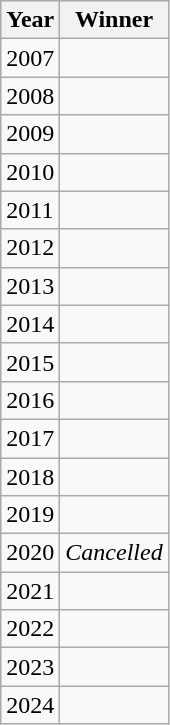<table class="wikitable" style="text-align:left">
<tr>
<th>Year</th>
<th>Winner</th>
</tr>
<tr>
<td>2007</td>
<td></td>
</tr>
<tr>
<td>2008</td>
<td></td>
</tr>
<tr>
<td>2009</td>
<td></td>
</tr>
<tr>
<td>2010</td>
<td></td>
</tr>
<tr>
<td>2011</td>
<td></td>
</tr>
<tr>
<td>2012</td>
<td></td>
</tr>
<tr>
<td>2013</td>
<td></td>
</tr>
<tr>
<td>2014</td>
<td></td>
</tr>
<tr>
<td>2015</td>
<td></td>
</tr>
<tr>
<td>2016</td>
<td></td>
</tr>
<tr>
<td>2017</td>
<td></td>
</tr>
<tr>
<td>2018</td>
<td></td>
</tr>
<tr>
<td>2019</td>
<td></td>
</tr>
<tr>
<td>2020</td>
<td><em>Cancelled</em></td>
</tr>
<tr>
<td>2021</td>
<td></td>
</tr>
<tr>
<td>2022</td>
<td></td>
</tr>
<tr>
<td>2023</td>
<td></td>
</tr>
<tr>
<td>2024</td>
<td></td>
</tr>
</table>
